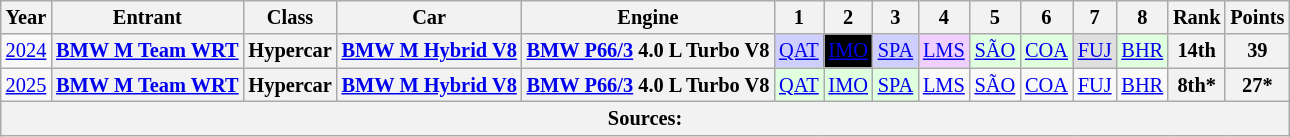<table class="wikitable" style="text-align:center; font-size:85%">
<tr>
<th>Year</th>
<th>Entrant</th>
<th>Class</th>
<th>Car</th>
<th>Engine</th>
<th>1</th>
<th>2</th>
<th>3</th>
<th>4</th>
<th>5</th>
<th>6</th>
<th>7</th>
<th>8</th>
<th>Rank</th>
<th>Points</th>
</tr>
<tr>
<td><a href='#'>2024</a></td>
<th nowrap><a href='#'>BMW M Team WRT</a></th>
<th>Hypercar</th>
<th nowrap><a href='#'>BMW M Hybrid V8</a></th>
<th nowrap><a href='#'>BMW P66/3</a> 4.0 L Turbo V8</th>
<td style="background:#CFCFFF;"><a href='#'>QAT</a><br></td>
<td style="background:#000000; color:white"><a href='#'><span>IMO</span></a><br></td>
<td style="background:#CFCFFF;"><a href='#'>SPA</a><br></td>
<td style="background:#EFCFFF;"><a href='#'>LMS</a><br></td>
<td style="background:#DFFFDF;"><a href='#'>SÃO</a><br></td>
<td style="background:#DFFFDF;"><a href='#'>COA</a><br></td>
<td style="background:#DFDFDF;"><a href='#'>FUJ</a><br></td>
<td style="background:#DFFFDF;"><a href='#'>BHR</a><br></td>
<th>14th</th>
<th>39</th>
</tr>
<tr>
<td><a href='#'>2025</a></td>
<th><a href='#'>BMW M Team WRT</a></th>
<th>Hypercar</th>
<th><a href='#'>BMW M Hybrid V8</a></th>
<th><a href='#'>BMW P66/3</a> 4.0 L Turbo V8</th>
<td style="background:#DFFFDF;"><a href='#'>QAT</a><br></td>
<td style="background:#DFFFDF;"><a href='#'>IMO</a><br></td>
<td style="background:#DFFFDF;"><a href='#'>SPA</a><br></td>
<td style="background:#;"><a href='#'>LMS</a><br></td>
<td style="background:#;"><a href='#'>SÃO</a><br></td>
<td style="background:#;"><a href='#'>COA</a><br></td>
<td style="background:#;"><a href='#'>FUJ</a><br></td>
<td style="background:#;"><a href='#'>BHR</a><br></td>
<th>8th*</th>
<th>27*</th>
</tr>
<tr>
<th colspan="15">Sources:</th>
</tr>
</table>
